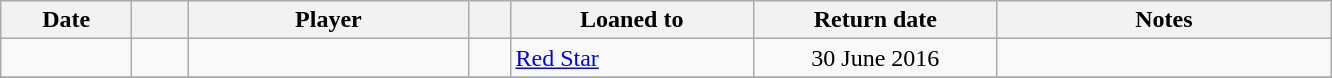<table class="wikitable sortable">
<tr>
<th style="width:80px;">Date</th>
<th style="width:30px;"></th>
<th style="width:180px;">Player</th>
<th style="width:20px;"></th>
<th style="width:155px;">Loaned to</th>
<th style="width:155px;" class="unsortable">Return date</th>
<th style="width:215px;" class="unsortable">Notes</th>
</tr>
<tr>
<td></td>
<td align=center></td>
<td> </td>
<td></td>
<td> <a href='#'>Red Star</a></td>
<td align=center>30 June 2016</td>
<td align=center></td>
</tr>
<tr>
</tr>
</table>
